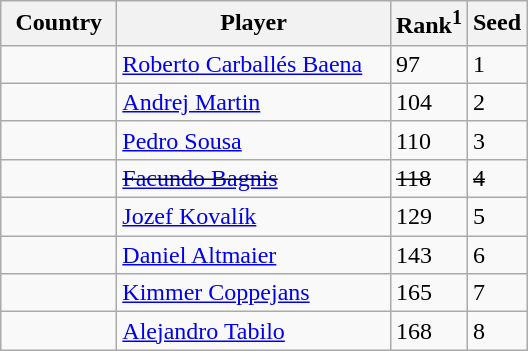<table class="sortable wikitable">
<tr>
<th width="70">Country</th>
<th width="175">Player</th>
<th>Rank<sup>1</sup></th>
<th>Seed</th>
</tr>
<tr>
<td></td>
<td><a href='#'>Roberto Carballés Baena</a></td>
<td>97</td>
<td>1</td>
</tr>
<tr>
<td></td>
<td><a href='#'>Andrej Martin</a></td>
<td>104</td>
<td>2</td>
</tr>
<tr>
<td></td>
<td><a href='#'>Pedro Sousa</a></td>
<td>110</td>
<td>3</td>
</tr>
<tr>
<td><s></s></td>
<td><s><a href='#'>Facundo Bagnis</a></s></td>
<td><s>118</s></td>
<td><s>4</s></td>
</tr>
<tr>
<td></td>
<td><a href='#'>Jozef Kovalík</a></td>
<td>129</td>
<td>5</td>
</tr>
<tr>
<td></td>
<td><a href='#'>Daniel Altmaier</a></td>
<td>143</td>
<td>6</td>
</tr>
<tr>
<td></td>
<td><a href='#'>Kimmer Coppejans</a></td>
<td>165</td>
<td>7</td>
</tr>
<tr>
<td></td>
<td><a href='#'>Alejandro Tabilo</a></td>
<td>168</td>
<td>8</td>
</tr>
</table>
